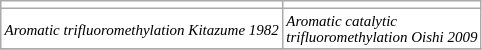<table align="center"  class="wikitable" style="background-color:white;font-size:10px;">
<tr>
<td></td>
<td></td>
</tr>
<tr>
<td><em>Aromatic trifluoromethylation Kitazume 1982</em></td>
<td><em>Aromatic catalytic</em><br><em>trifluoromethylation Oishi 2009</em></td>
</tr>
<tr>
</tr>
</table>
